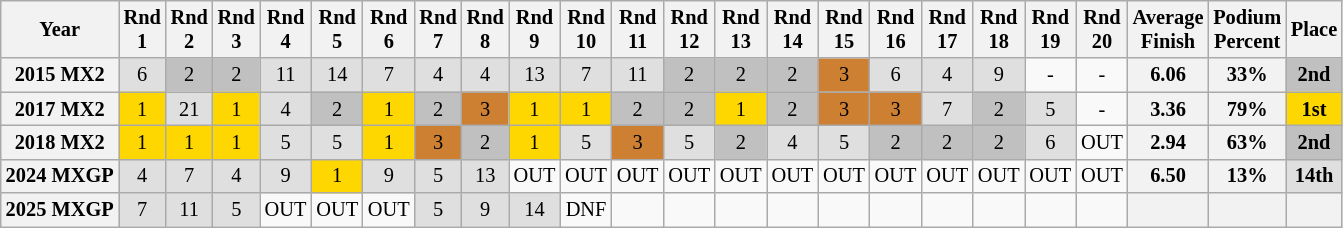<table class="wikitable" style="font-size: 85%; text-align:center">
<tr valign="top">
<th valign="middle">Year</th>
<th>Rnd<br>1</th>
<th>Rnd<br>2</th>
<th>Rnd<br>3</th>
<th>Rnd<br>4</th>
<th>Rnd<br>5</th>
<th>Rnd<br>6</th>
<th>Rnd<br>7</th>
<th>Rnd<br>8</th>
<th>Rnd<br>9</th>
<th>Rnd<br>10</th>
<th>Rnd<br>11</th>
<th>Rnd<br>12</th>
<th>Rnd<br>13</th>
<th>Rnd<br>14</th>
<th>Rnd<br>15</th>
<th>Rnd<br>16</th>
<th>Rnd<br>17</th>
<th>Rnd<br>18</th>
<th>Rnd<br>19</th>
<th>Rnd<br>20</th>
<th valign="middle">Average<br>Finish</th>
<th valign="middle">Podium<br>Percent</th>
<th valign="middle">Place</th>
</tr>
<tr>
<th>2015 MX2</th>
<td style="background:#dfdfdf;">6</td>
<td style="background: silver;">2</td>
<td style="background: silver;">2</td>
<td style="background:#dfdfdf;">11</td>
<td style="background:#dfdfdf;">14</td>
<td style="background:#dfdfdf;">7</td>
<td style="background:#dfdfdf;">4</td>
<td style="background:#dfdfdf;">4</td>
<td style="background:#dfdfdf;">13</td>
<td style="background:#dfdfdf;">7</td>
<td style="background:#dfdfdf;">11</td>
<td style="background: silver;">2</td>
<td style="background: silver;">2</td>
<td style="background: silver;">2</td>
<td style="background:#CD7F32;">3</td>
<td style="background:#dfdfdf;">6</td>
<td style="background:#dfdfdf;">4</td>
<td style="background:#dfdfdf;">9</td>
<td>-</td>
<td>-</td>
<th>6.06</th>
<th>33%</th>
<th style="background: silver;">2nd</th>
</tr>
<tr>
<th>2017 MX2</th>
<td style="background: gold;">1</td>
<td style="background:#dfdfdf;">21</td>
<td style="background: gold;">1</td>
<td style="background:#dfdfdf;">4</td>
<td style="background: silver;">2</td>
<td style="background: gold;">1</td>
<td style="background: silver;">2</td>
<td style="background:#CD7F32;">3</td>
<td style="background: gold;">1</td>
<td style="background: gold;">1</td>
<td style="background: silver;">2</td>
<td style="background: silver;">2</td>
<td style="background: gold;">1</td>
<td style="background: silver;">2</td>
<td style="background:#CD7F32;">3</td>
<td style="background:#CD7F32;">3</td>
<td style="background:#dfdfdf;">7</td>
<td style="background: silver;">2</td>
<td style="background:#dfdfdf;">5</td>
<td>-</td>
<th>3.36</th>
<th>79%</th>
<th style="background: gold;">1st</th>
</tr>
<tr>
<th>2018 MX2</th>
<td style="background: gold;">1</td>
<td style="background: gold;">1</td>
<td style="background: gold;">1</td>
<td style="background:#dfdfdf;">5</td>
<td style="background:#dfdfdf;">5</td>
<td style="background: gold;">1</td>
<td style="background:#CD7F32;">3</td>
<td style="background: silver;">2</td>
<td style="background: gold;">1</td>
<td style="background:#dfdfdf;">5</td>
<td style="background:#CD7F32;">3</td>
<td style="background:#dfdfdf;">5</td>
<td style="background: silver;">2</td>
<td style="background:#dfdfdf;">4</td>
<td style="background:#dfdfdf;">5</td>
<td style="background: silver;">2</td>
<td style="background: silver;">2</td>
<td style="background: silver;">2</td>
<td style="background:#dfdfdf;">6</td>
<td>OUT</td>
<th>2.94</th>
<th>63%</th>
<th style="background: silver;">2nd</th>
</tr>
<tr>
<th>2024 MXGP</th>
<td style="background:#dfdfdf;">4</td>
<td style="background:#dfdfdf;">7</td>
<td style="background:#dfdfdf;">4</td>
<td style="background:#dfdfdf;">9</td>
<td style="background: gold;">1</td>
<td style="background:#dfdfdf;">9</td>
<td style="background:#dfdfdf;">5</td>
<td style="background:#dfdfdf;">13</td>
<td>OUT</td>
<td>OUT</td>
<td>OUT</td>
<td>OUT</td>
<td>OUT</td>
<td>OUT</td>
<td>OUT</td>
<td>OUT</td>
<td>OUT</td>
<td>OUT</td>
<td>OUT</td>
<td>OUT</td>
<th>6.50</th>
<th>13%</th>
<th style="background:#dfdfdf;">14th</th>
</tr>
<tr>
<th>2025 MXGP</th>
<td style="background:#dfdfdf;">7</td>
<td style="background:#dfdfdf;">11</td>
<td style="background:#dfdfdf;">5</td>
<td>OUT</td>
<td>OUT</td>
<td>OUT</td>
<td style="background:#dfdfdf;">5</td>
<td style="background:#dfdfdf;">9</td>
<td style="background:#dfdfdf;">14</td>
<td>DNF</td>
<td></td>
<td></td>
<td></td>
<td></td>
<td></td>
<td></td>
<td></td>
<td></td>
<td></td>
<td></td>
<th></th>
<th></th>
<th></th>
</tr>
</table>
